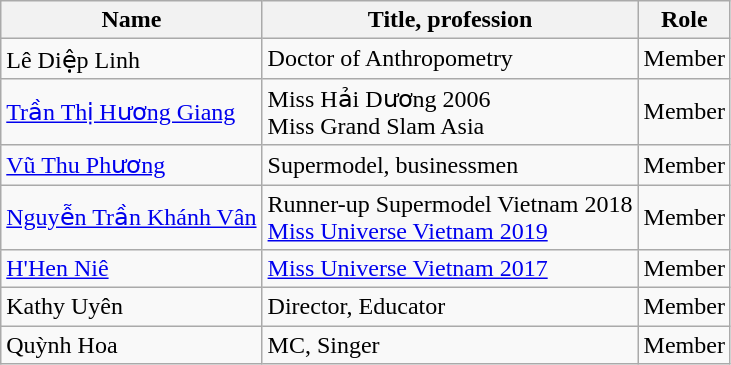<table class="wikitable">
<tr>
<th>Name</th>
<th>Title, profession</th>
<th>Role</th>
</tr>
<tr>
<td>Lê Diệp Linh</td>
<td>Doctor of Anthropometry</td>
<td>Member</td>
</tr>
<tr>
<td><a href='#'>Trần Thị Hương Giang</a></td>
<td>Miss Hải Dương 2006<br>Miss Grand Slam Asia</td>
<td>Member</td>
</tr>
<tr>
<td><a href='#'>Vũ Thu Phương</a></td>
<td>Supermodel, businessmen</td>
<td>Member</td>
</tr>
<tr>
<td><a href='#'>Nguyễn Trần Khánh Vân</a></td>
<td>Runner-up Supermodel Vietnam 2018<br><a href='#'>Miss Universe Vietnam 2019</a></td>
<td>Member</td>
</tr>
<tr>
<td><a href='#'>H'Hen Niê</a></td>
<td><a href='#'>Miss Universe Vietnam 2017</a></td>
<td>Member</td>
</tr>
<tr>
<td>Kathy Uyên</td>
<td>Director, Educator</td>
<td>Member</td>
</tr>
<tr>
<td>Quỳnh Hoa</td>
<td>MC, Singer</td>
<td>Member</td>
</tr>
</table>
